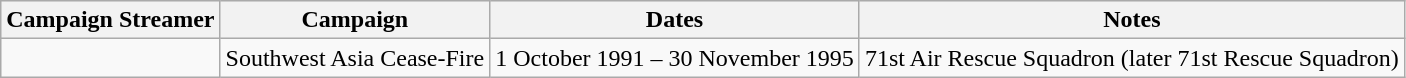<table class="wikitable">
<tr style="background:#efefef;">
<th>Campaign Streamer</th>
<th>Campaign</th>
<th>Dates</th>
<th>Notes</th>
</tr>
<tr>
<td></td>
<td>Southwest Asia Cease-Fire</td>
<td>1 October 1991 – 30 November 1995</td>
<td>71st Air Rescue Squadron (later 71st Rescue Squadron)</td>
</tr>
</table>
